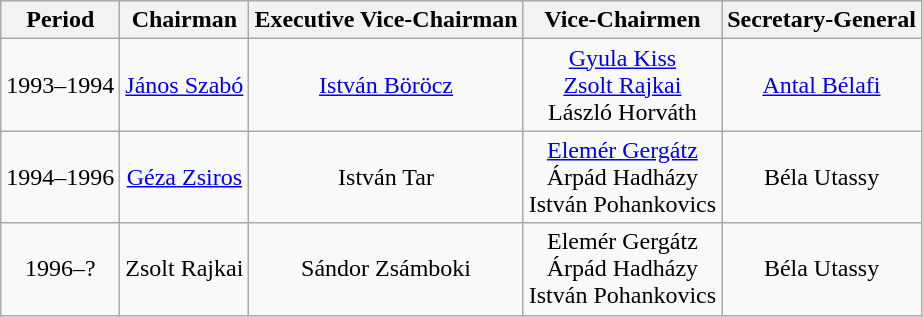<table class="wikitable" style="text-align:center">
<tr align="center">
<th>Period</th>
<th>Chairman</th>
<th>Executive Vice-Chairman</th>
<th>Vice-Chairmen</th>
<th>Secretary-General</th>
</tr>
<tr>
<td>1993–1994</td>
<td><a href='#'>János Szabó</a></td>
<td><a href='#'>István Böröcz</a></td>
<td><a href='#'>Gyula Kiss</a><br><a href='#'>Zsolt Rajkai</a><br>László Horváth</td>
<td><a href='#'>Antal Bélafi</a></td>
</tr>
<tr>
<td>1994–1996</td>
<td><a href='#'>Géza Zsiros</a></td>
<td>István Tar</td>
<td><a href='#'>Elemér Gergátz</a><br>Árpád Hadházy<br>István Pohankovics</td>
<td>Béla Utassy</td>
</tr>
<tr>
<td>1996–?</td>
<td>Zsolt Rajkai</td>
<td>Sándor Zsámboki</td>
<td>Elemér Gergátz<br>Árpád Hadházy<br>István Pohankovics</td>
<td>Béla Utassy</td>
</tr>
</table>
